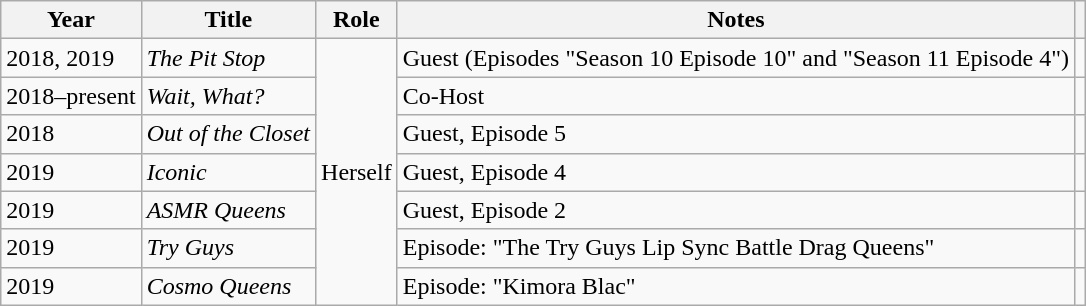<table class="wikitable plainrowheaders sortable">
<tr>
<th scope="col">Year</th>
<th scope="col">Title</th>
<th scope="col">Role</th>
<th scope="col">Notes</th>
<th style="text-align: center;" class="unsortable"></th>
</tr>
<tr>
<td>2018, 2019</td>
<td><em>The Pit Stop</em></td>
<td rowspan="7">Herself</td>
<td>Guest (Episodes "Season 10 Episode 10" and "Season 11 Episode 4")</td>
<td></td>
</tr>
<tr>
<td>2018–present</td>
<td><em>Wait, What?</em></td>
<td>Co-Host</td>
<td></td>
</tr>
<tr>
<td>2018</td>
<td><em>Out of the Closet</em></td>
<td>Guest, Episode 5</td>
<td></td>
</tr>
<tr>
<td>2019</td>
<td><em>Iconic</em></td>
<td>Guest, Episode 4</td>
<td></td>
</tr>
<tr>
<td>2019</td>
<td><em>ASMR Queens</em></td>
<td>Guest, Episode 2</td>
<td></td>
</tr>
<tr>
<td>2019</td>
<td><em>Try Guys</em></td>
<td>Episode: "The Try Guys Lip Sync Battle Drag Queens"</td>
<td></td>
</tr>
<tr>
<td>2019</td>
<td><em>Cosmo Queens</em></td>
<td>Episode: "Kimora Blac"</td>
<td></td>
</tr>
</table>
